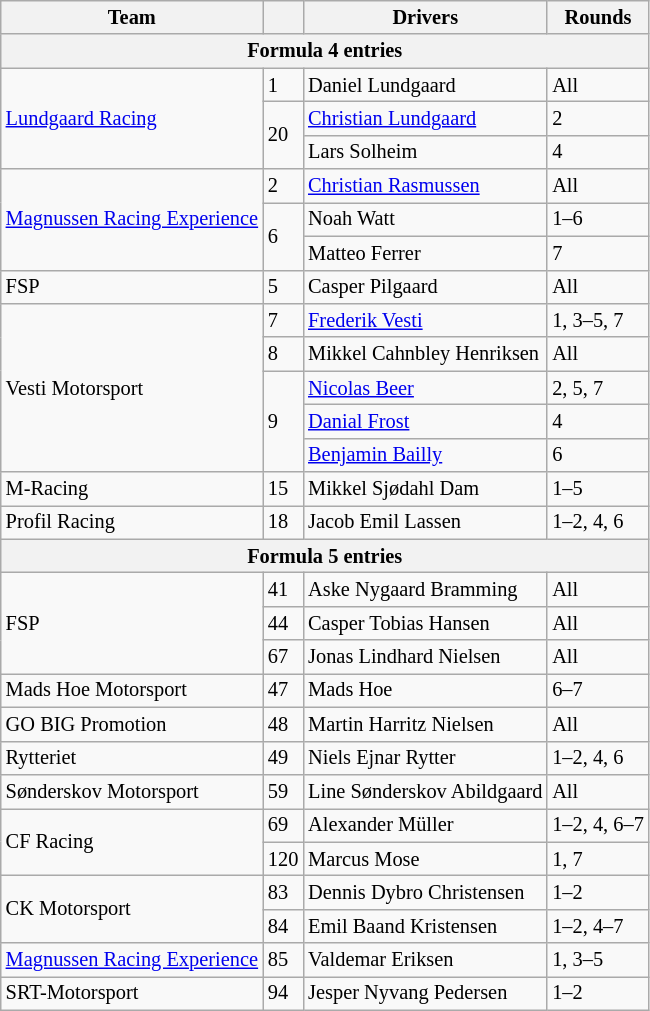<table class="wikitable" style="font-size: 85%">
<tr>
<th>Team</th>
<th></th>
<th>Drivers</th>
<th>Rounds</th>
</tr>
<tr>
<th colspan=4>Formula 4 entries</th>
</tr>
<tr>
<td rowspan=3><a href='#'>Lundgaard Racing</a></td>
<td>1</td>
<td> Daniel Lundgaard</td>
<td>All</td>
</tr>
<tr>
<td rowspan=2>20</td>
<td> <a href='#'>Christian Lundgaard</a></td>
<td>2</td>
</tr>
<tr>
<td> Lars Solheim</td>
<td>4</td>
</tr>
<tr>
<td rowspan=3><a href='#'>Magnussen Racing Experience</a></td>
<td>2</td>
<td> <a href='#'>Christian Rasmussen</a></td>
<td>All</td>
</tr>
<tr>
<td rowspan=2>6</td>
<td> Noah Watt</td>
<td>1–6</td>
</tr>
<tr>
<td> Matteo Ferrer</td>
<td>7</td>
</tr>
<tr>
<td>FSP</td>
<td>5</td>
<td> Casper Pilgaard</td>
<td>All</td>
</tr>
<tr>
<td rowspan=5>Vesti Motorsport</td>
<td>7</td>
<td> <a href='#'>Frederik Vesti</a></td>
<td>1, 3–5, 7</td>
</tr>
<tr>
<td>8</td>
<td> Mikkel Cahnbley Henriksen</td>
<td>All</td>
</tr>
<tr>
<td rowspan=3>9</td>
<td> <a href='#'>Nicolas Beer</a></td>
<td>2, 5, 7</td>
</tr>
<tr>
<td> <a href='#'>Danial Frost</a></td>
<td>4</td>
</tr>
<tr>
<td> <a href='#'>Benjamin Bailly</a></td>
<td>6</td>
</tr>
<tr>
<td>M-Racing</td>
<td>15</td>
<td> Mikkel Sjødahl Dam</td>
<td>1–5</td>
</tr>
<tr>
<td>Profil Racing</td>
<td>18</td>
<td> Jacob Emil Lassen</td>
<td>1–2, 4, 6</td>
</tr>
<tr>
<th colspan=4>Formula 5 entries</th>
</tr>
<tr>
<td rowspan=3>FSP</td>
<td>41</td>
<td> Aske Nygaard Bramming</td>
<td>All</td>
</tr>
<tr>
<td>44</td>
<td> Casper Tobias Hansen</td>
<td>All</td>
</tr>
<tr>
<td>67</td>
<td> Jonas Lindhard Nielsen</td>
<td>All</td>
</tr>
<tr>
<td>Mads Hoe Motorsport</td>
<td>47</td>
<td> Mads Hoe</td>
<td>6–7</td>
</tr>
<tr>
<td>GO BIG Promotion</td>
<td>48</td>
<td> Martin Harritz Nielsen</td>
<td>All</td>
</tr>
<tr>
<td>Rytteriet</td>
<td>49</td>
<td> Niels Ejnar Rytter</td>
<td>1–2, 4, 6</td>
</tr>
<tr>
<td>Sønderskov Motorsport</td>
<td>59</td>
<td> Line Sønderskov Abildgaard</td>
<td>All</td>
</tr>
<tr>
<td rowspan=2>CF Racing</td>
<td>69</td>
<td> Alexander Müller</td>
<td>1–2, 4, 6–7</td>
</tr>
<tr>
<td>120</td>
<td> Marcus Mose</td>
<td>1, 7</td>
</tr>
<tr>
<td rowspan=2>CK Motorsport</td>
<td>83</td>
<td> Dennis Dybro Christensen</td>
<td>1–2</td>
</tr>
<tr>
<td>84</td>
<td> Emil Baand Kristensen</td>
<td>1–2, 4–7</td>
</tr>
<tr>
<td><a href='#'>Magnussen Racing Experience</a></td>
<td>85</td>
<td> Valdemar Eriksen</td>
<td>1, 3–5</td>
</tr>
<tr>
<td>SRT-Motorsport</td>
<td>94</td>
<td> Jesper Nyvang Pedersen</td>
<td>1–2</td>
</tr>
</table>
